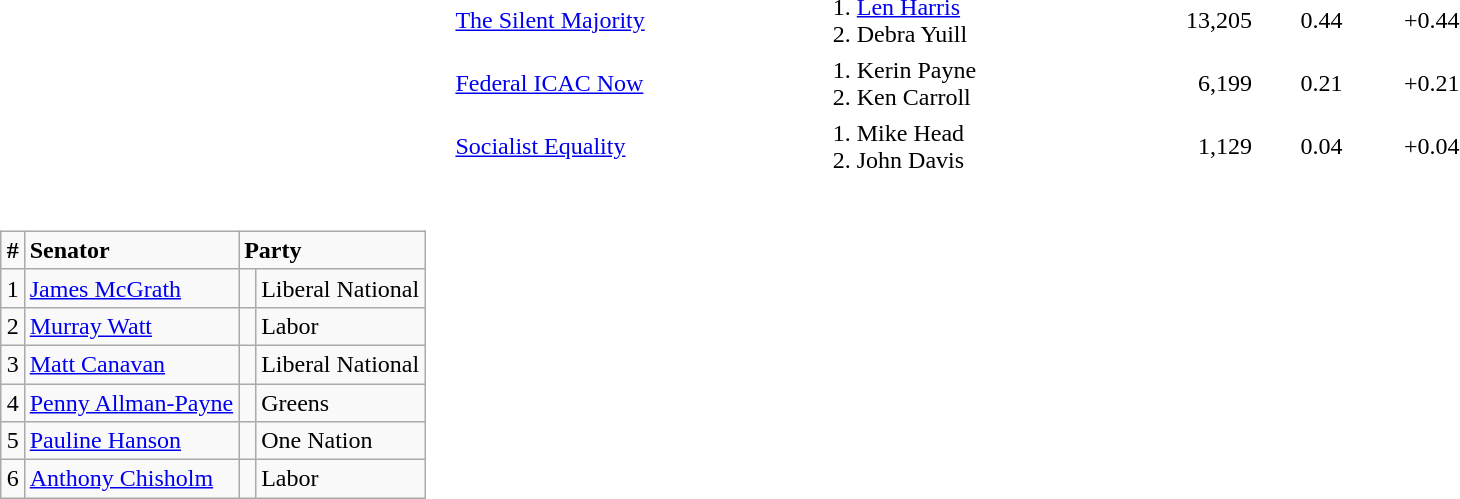<table style="width:100%;">
<tr style=vertical-align:top>
<td><br>












</td>
</tr>
<tr>
<td> </td>
<td style="text-align:left;"><a href='#'>The Silent Majority</a></td>
<td style="text-align:left;">1. <a href='#'>Len Harris</a><br>2. Debra Yuill</td>
<td style="text-align:right;">13,205</td>
<td style="text-align:right;">0.44</td>
<td style="text-align:right;">+0.44</td>
</tr>
<tr>
</tr>
<tr>
<td> </td>
<td style="text-align:left;"><a href='#'>Federal ICAC Now</a></td>
<td style="text-align:left;">1. Kerin Payne<br>2. Ken Carroll</td>
<td style="text-align:right;">6,199</td>
<td style="text-align:right;">0.21</td>
<td style="text-align:right;">+0.21</td>
</tr>
<tr>
</tr>
<tr>
<td> </td>
<td style="text-align:left;"><a href='#'>Socialist Equality</a></td>
<td style="text-align:left;">1. Mike Head<br>2. John Davis</td>
<td style="text-align:right;">1,129</td>
<td style="text-align:right;">0.04</td>
<td style="text-align:right;">+0.04</td>
</tr>
<tr>
<td align=right><br><table class="wikitable">
<tr>
<td><strong>#</strong></td>
<td><strong>Senator</strong></td>
<td colspan="2"><strong>Party</strong></td>
</tr>
<tr>
<td>1</td>
<td><a href='#'>James McGrath</a></td>
<td> </td>
<td>Liberal National</td>
</tr>
<tr>
<td>2</td>
<td><a href='#'>Murray Watt</a></td>
<td> </td>
<td>Labor</td>
</tr>
<tr>
<td>3</td>
<td><a href='#'>Matt Canavan</a></td>
<td> </td>
<td>Liberal National</td>
</tr>
<tr>
<td>4</td>
<td><a href='#'>Penny Allman-Payne</a></td>
<td> </td>
<td>Greens</td>
</tr>
<tr>
<td>5</td>
<td><a href='#'>Pauline Hanson</a></td>
<td> </td>
<td>One Nation</td>
</tr>
<tr>
<td>6</td>
<td><a href='#'>Anthony Chisholm</a></td>
<td> </td>
<td>Labor</td>
</tr>
</table>
</td>
</tr>
</table>
